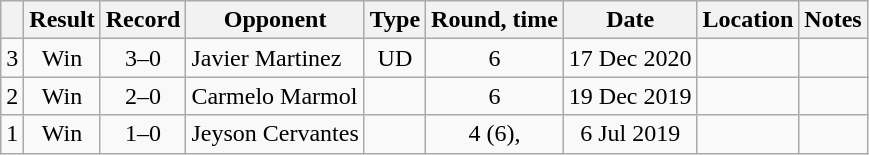<table class="wikitable" style="text-align:center">
<tr>
<th></th>
<th>Result</th>
<th>Record</th>
<th>Opponent</th>
<th>Type</th>
<th>Round, time</th>
<th>Date</th>
<th>Location</th>
<th>Notes</th>
</tr>
<tr>
<td>3</td>
<td>Win</td>
<td>3–0</td>
<td style="text-align:left;">Javier Martinez</td>
<td>UD</td>
<td>6</td>
<td>17 Dec 2020</td>
<td style="text-align:left;"></td>
<td></td>
</tr>
<tr>
<td>2</td>
<td>Win</td>
<td>2–0</td>
<td style="text-align:left;">Carmelo Marmol</td>
<td></td>
<td>6</td>
<td>19 Dec 2019</td>
<td style="text-align:left;"></td>
<td></td>
</tr>
<tr>
<td>1</td>
<td>Win</td>
<td>1–0</td>
<td style="text-align:left;">Jeyson Cervantes</td>
<td></td>
<td>4 (6), </td>
<td>6 Jul 2019</td>
<td style="text-align:left;"></td>
<td></td>
</tr>
</table>
